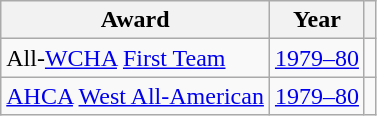<table class="wikitable">
<tr>
<th>Award</th>
<th>Year</th>
<th></th>
</tr>
<tr>
<td>All-<a href='#'>WCHA</a> <a href='#'>First Team</a></td>
<td><a href='#'>1979–80</a></td>
<td></td>
</tr>
<tr>
<td><a href='#'>AHCA</a> <a href='#'>West All-American</a></td>
<td><a href='#'>1979–80</a></td>
<td></td>
</tr>
</table>
